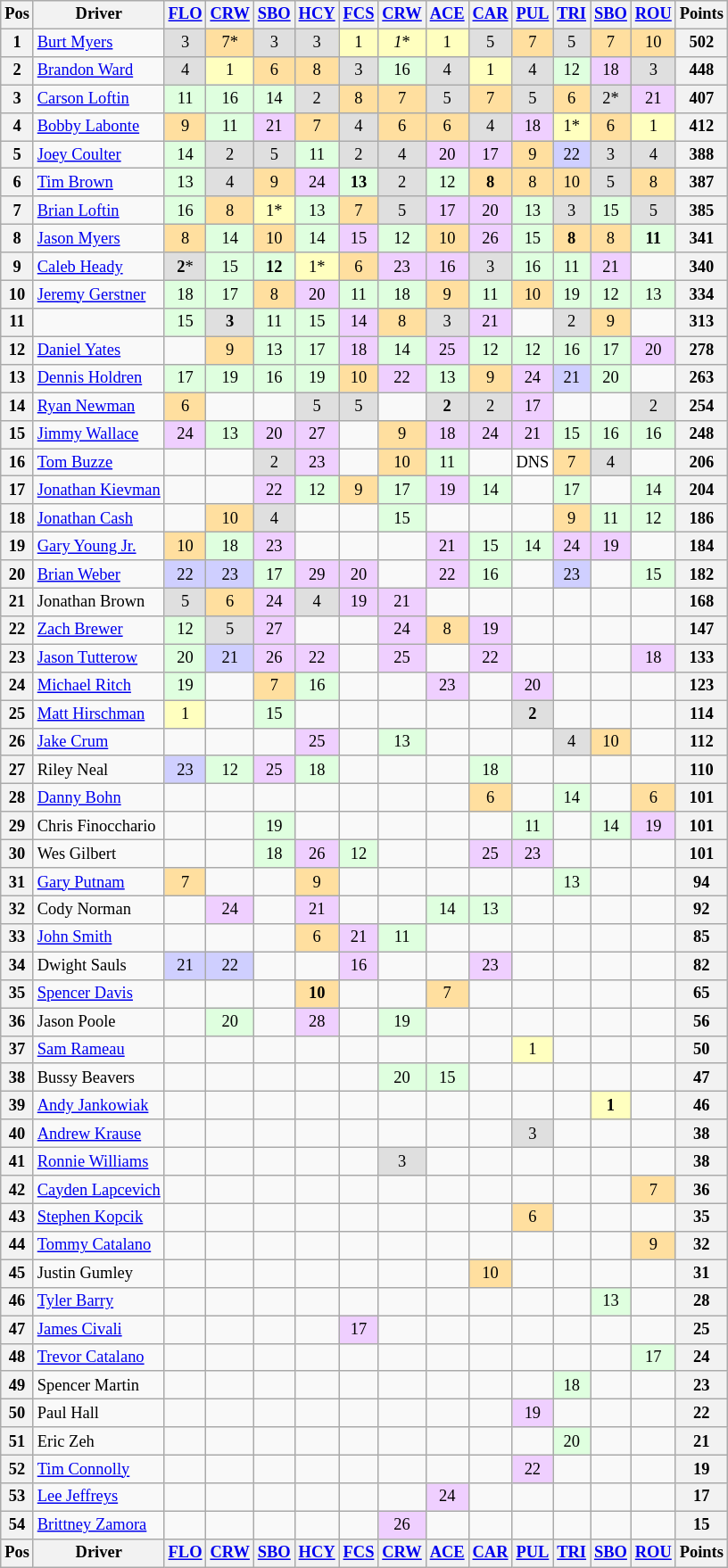<table class="wikitable" style="font-size:77%; text-align:center;">
<tr valign="center">
<th valign="middle">Pos</th>
<th valign="middle">Driver</th>
<th><a href='#'>FLO</a></th>
<th><a href='#'>CRW</a></th>
<th><a href='#'>SBO</a></th>
<th><a href='#'>HCY</a></th>
<th><a href='#'>FCS</a></th>
<th><a href='#'>CRW</a></th>
<th><a href='#'>ACE</a></th>
<th><a href='#'>CAR</a></th>
<th><a href='#'>PUL</a></th>
<th><a href='#'>TRI</a></th>
<th><a href='#'>SBO</a></th>
<th><a href='#'>ROU</a></th>
<th valign="middle">Points</th>
</tr>
<tr>
<th>1</th>
<td align="left"><a href='#'>Burt Myers</a></td>
<td style="background:#DFDFDF;">3</td>
<td style="background:#FFDF9F;">7*</td>
<td style="background:#DFDFDF;">3</td>
<td style="background:#DFDFDF;">3</td>
<td style="background:#FFFFBF;">1</td>
<td style="background:#FFFFBF;"><em>1</em>*</td>
<td style="background:#FFFFBF;">1</td>
<td style="background:#DFDFDF;">5</td>
<td style="background:#FFDF9F;">7</td>
<td style="background:#DFDFDF;">5</td>
<td style="background:#FFDF9F;">7</td>
<td style="background:#FFDF9F;">10</td>
<th>502</th>
</tr>
<tr>
<th>2</th>
<td align="left"><a href='#'>Brandon Ward</a></td>
<td style="background:#DFDFDF;">4</td>
<td style="background:#FFFFBF;">1</td>
<td style="background:#FFDF9F;">6</td>
<td style="background:#FFDF9F;">8</td>
<td style="background:#DFDFDF;">3</td>
<td style="background:#DFFFDF;">16</td>
<td style="background:#DFDFDF;">4</td>
<td style="background:#FFFFBF;">1</td>
<td style="background:#DFDFDF;">4</td>
<td style="background:#DFFFDF;">12</td>
<td style="background:#EFCFFF;">18</td>
<td style="background:#DFDFDF;">3</td>
<th>448</th>
</tr>
<tr>
<th>3</th>
<td align="left"><a href='#'>Carson Loftin</a></td>
<td style="background:#DFFFDF;">11</td>
<td style="background:#DFFFDF;">16</td>
<td style="background:#DFFFDF;">14</td>
<td style="background:#DFDFDF;">2</td>
<td style="background:#FFDF9F;">8</td>
<td style="background:#FFDF9F;">7</td>
<td style="background:#DFDFDF;">5</td>
<td style="background:#FFDF9F;">7</td>
<td style="background:#DFDFDF;">5</td>
<td style="background:#FFDF9F;">6</td>
<td style="background:#DFDFDF;">2*</td>
<td style="background:#EFCFFF;">21</td>
<th>407</th>
</tr>
<tr>
<th>4</th>
<td align="left"><a href='#'>Bobby Labonte</a></td>
<td style="background:#FFDF9F;">9</td>
<td style="background:#DFFFDF;">11</td>
<td style="background:#EFCFFF;">21</td>
<td style="background:#FFDF9F;">7</td>
<td style="background:#DFDFDF;">4</td>
<td style="background:#FFDF9F;">6</td>
<td style="background:#FFDF9F;">6</td>
<td style="background:#DFDFDF;">4</td>
<td style="background:#EFCFFF;">18</td>
<td style="background:#FFFFBF;">1*</td>
<td style="background:#FFDF9F;">6</td>
<td style="background:#FFFFBF;">1</td>
<th>412</th>
</tr>
<tr>
<th>5</th>
<td align="left"><a href='#'>Joey Coulter</a></td>
<td style="background:#DFFFDF;">14</td>
<td style="background:#DFDFDF;">2</td>
<td style="background:#DFDFDF;">5</td>
<td style="background:#DFFFDF;">11</td>
<td style="background:#DFDFDF;">2</td>
<td style="background:#DFDFDF;">4</td>
<td style="background:#EFCFFF;">20</td>
<td style="background:#EFCFFF;">17</td>
<td style="background:#FFDF9F;">9</td>
<td style="background:#CFCFFF;">22</td>
<td style="background:#DFDFDF;">3</td>
<td style="background:#DFDFDF;">4</td>
<th>388</th>
</tr>
<tr>
<th>6</th>
<td align="left"><a href='#'>Tim Brown</a></td>
<td style="background:#DFFFDF;">13</td>
<td style="background:#DFDFDF;">4</td>
<td style="background:#FFDF9F;">9</td>
<td style="background:#EFCFFF;">24</td>
<td style="background:#DFFFDF;"><strong>13</strong></td>
<td style="background:#DFDFDF;">2</td>
<td style="background:#DFFFDF;">12</td>
<td style="background:#FFDF9F;"><strong>8</strong></td>
<td style="background:#FFDF9F;">8</td>
<td style="background:#FFDF9F;">10</td>
<td style="background:#DFDFDF;">5</td>
<td style="background:#FFDF9F;">8</td>
<th>387</th>
</tr>
<tr>
<th>7</th>
<td align="left"><a href='#'>Brian Loftin</a></td>
<td style="background:#DFFFDF;">16</td>
<td style="background:#FFDF9F;">8</td>
<td style="background:#FFFFBF;">1*</td>
<td style="background:#DFFFDF;">13</td>
<td style="background:#FFDF9F;">7</td>
<td style="background:#DFDFDF;">5</td>
<td style="background:#EFCFFF;">17</td>
<td style="background:#EFCFFF;">20</td>
<td style="background:#DFFFDF;">13</td>
<td style="background:#DFDFDF;">3</td>
<td style="background:#DFFFDF;">15</td>
<td style="background:#DFDFDF;">5</td>
<th>385</th>
</tr>
<tr>
<th>8</th>
<td align="left"><a href='#'>Jason Myers</a></td>
<td style="background:#FFDF9F;">8</td>
<td style="background:#DFFFDF;">14</td>
<td style="background:#FFDF9F;">10</td>
<td style="background:#DFFFDF;">14</td>
<td style="background:#EFCFFF;">15</td>
<td style="background:#DFFFDF;">12</td>
<td style="background:#FFDF9F;">10</td>
<td style="background:#EFCFFF;">26</td>
<td style="background:#DFFFDF;">15</td>
<td style="background:#FFDF9F;"><strong>8</strong></td>
<td style="background:#FFDF9F;">8</td>
<td style="background:#DFFFDF;"><strong>11</strong></td>
<th>341</th>
</tr>
<tr>
<th>9</th>
<td align="left"><a href='#'>Caleb Heady</a></td>
<td style="background:#DFDFDF;"><strong>2</strong>*</td>
<td style="background:#DFFFDF;">15</td>
<td style="background:#DFFFDF;"><strong>12</strong></td>
<td style="background:#FFFFBF;">1*</td>
<td style="background:#FFDF9F;">6</td>
<td style="background:#EFCFFF;">23</td>
<td style="background:#EFCFFF;">16</td>
<td style="background:#DFDFDF;">3</td>
<td style="background:#DFFFDF;">16</td>
<td style="background:#DFFFDF;">11</td>
<td style="background:#EFCFFF;">21</td>
<td></td>
<th>340</th>
</tr>
<tr>
<th>10</th>
<td align="left"><a href='#'>Jeremy Gerstner</a></td>
<td style="background:#DFFFDF;">18</td>
<td style="background:#DFFFDF;">17</td>
<td style="background:#FFDF9F;">8</td>
<td style="background:#EFCFFF;">20</td>
<td style="background:#DFFFDF;">11</td>
<td style="background:#DFFFDF;">18</td>
<td style="background:#FFDF9F;">9</td>
<td style="background:#DFFFDF;">11</td>
<td style="background:#FFDF9F;">10</td>
<td style="background:#DFFFDF;">19</td>
<td style="background:#DFFFDF;">12</td>
<td style="background:#DFFFDF;">13</td>
<th>334</th>
</tr>
<tr>
<th>11</th>
<td align="left"></td>
<td style="background:#DFFFDF;">15</td>
<td style="background:#DFDFDF;"><strong>3</strong></td>
<td style="background:#DFFFDF;">11</td>
<td style="background:#DFFFDF;">15</td>
<td style="background:#EFCFFF;">14</td>
<td style="background:#FFDF9F;">8</td>
<td style="background:#DFDFDF;">3</td>
<td style="background:#EFCFFF;">21</td>
<td></td>
<td style="background:#DFDFDF;">2</td>
<td style="background:#FFDF9F;">9</td>
<td></td>
<th>313</th>
</tr>
<tr>
<th>12</th>
<td align="left"><a href='#'>Daniel Yates</a></td>
<td></td>
<td style="background:#FFDF9F;">9</td>
<td style="background:#DFFFDF;">13</td>
<td style="background:#DFFFDF;">17</td>
<td style="background:#EFCFFF;">18</td>
<td style="background:#DFFFDF;">14</td>
<td style="background:#EFCFFF;">25</td>
<td style="background:#DFFFDF;">12</td>
<td style="background:#DFFFDF;">12</td>
<td style="background:#DFFFDF;">16</td>
<td style="background:#DFFFDF;">17</td>
<td style="background:#EFCFFF;">20</td>
<th>278</th>
</tr>
<tr>
<th>13</th>
<td align="left"><a href='#'>Dennis Holdren</a></td>
<td style="background:#DFFFDF;">17</td>
<td style="background:#DFFFDF;">19</td>
<td style="background:#DFFFDF;">16</td>
<td style="background:#DFFFDF;">19</td>
<td style="background:#FFDF9F;">10</td>
<td style="background:#EFCFFF;">22</td>
<td style="background:#DFFFDF;">13</td>
<td style="background:#FFDF9F;">9</td>
<td style="background:#EFCFFF;">24</td>
<td style="background:#CFCFFF;">21</td>
<td style="background:#DFFFDF;">20</td>
<td></td>
<th>263</th>
</tr>
<tr>
<th>14</th>
<td align="left"><a href='#'>Ryan Newman</a></td>
<td style="background:#FFDF9F;">6</td>
<td></td>
<td></td>
<td style="background:#DFDFDF;">5</td>
<td style="background:#DFDFDF;">5</td>
<td></td>
<td style="background:#DFDFDF;"><strong>2</strong></td>
<td style="background:#DFDFDF;">2</td>
<td style="background:#EFCFFF;">17</td>
<td></td>
<td></td>
<td style="background:#DFDFDF;">2</td>
<th>254</th>
</tr>
<tr>
<th>15</th>
<td align="left"><a href='#'>Jimmy Wallace</a></td>
<td style="background:#EFCFFF;">24</td>
<td style="background:#DFFFDF;">13</td>
<td style="background:#EFCFFF;">20</td>
<td style="background:#EFCFFF;">27</td>
<td></td>
<td style="background:#FFDF9F;">9</td>
<td style="background:#EFCFFF;">18</td>
<td style="background:#EFCFFF;">24</td>
<td style="background:#EFCFFF;">21</td>
<td style="background:#DFFFDF;">15</td>
<td style="background:#DFFFDF;">16</td>
<td style="background:#DFFFDF;">16</td>
<th>248</th>
</tr>
<tr>
<th>16</th>
<td align="left"><a href='#'>Tom Buzze</a></td>
<td></td>
<td></td>
<td style="background:#DFDFDF;">2</td>
<td style="background:#EFCFFF;">23</td>
<td></td>
<td style="background:#FFDF9F;">10</td>
<td style="background:#DFFFDF;">11</td>
<td></td>
<td style="background:#FFFFFF;">DNS</td>
<td style="background:#FFDF9F;">7</td>
<td style="background:#DFDFDF;">4</td>
<td></td>
<th>206</th>
</tr>
<tr>
<th>17</th>
<td align="left"><a href='#'>Jonathan Kievman</a></td>
<td></td>
<td></td>
<td style="background:#EFCFFF;">22</td>
<td style="background:#DFFFDF;">12</td>
<td style="background:#FFDF9F;">9</td>
<td style="background:#DFFFDF;">17</td>
<td style="background:#EFCFFF;">19</td>
<td style="background:#DFFFDF;">14</td>
<td></td>
<td style="background:#DFFFDF;">17</td>
<td></td>
<td style="background:#DFFFDF;">14</td>
<th>204</th>
</tr>
<tr>
<th>18</th>
<td align="left"><a href='#'>Jonathan Cash</a></td>
<td></td>
<td style="background:#FFDF9F;">10</td>
<td style="background:#DFDFDF;">4</td>
<td></td>
<td></td>
<td style="background:#DFFFDF;">15</td>
<td></td>
<td></td>
<td></td>
<td style="background:#FFDF9F;">9</td>
<td style="background:#DFFFDF;">11</td>
<td style="background:#DFFFDF;">12</td>
<th>186</th>
</tr>
<tr>
<th>19</th>
<td align="left"><a href='#'>Gary Young Jr.</a></td>
<td style="background:#FFDF9F;">10</td>
<td style="background:#DFFFDF;">18</td>
<td style="background:#EFCFFF;">23</td>
<td></td>
<td></td>
<td></td>
<td style="background:#EFCFFF;">21</td>
<td style="background:#DFFFDF;">15</td>
<td style="background:#DFFFDF;">14</td>
<td style="background:#EFCFFF;">24</td>
<td style="background:#EFCFFF;">19</td>
<td></td>
<th>184</th>
</tr>
<tr>
<th>20</th>
<td align="left"><a href='#'>Brian Weber</a></td>
<td style="background:#CFCFFF;">22</td>
<td style="background:#CFCFFF;">23</td>
<td style="background:#DFFFDF;">17</td>
<td style="background:#EFCFFF;">29</td>
<td style="background:#EFCFFF;">20</td>
<td></td>
<td style="background:#EFCFFF;">22</td>
<td style="background:#DFFFDF;">16</td>
<td></td>
<td style="background:#CFCFFF;">23</td>
<td></td>
<td style="background:#DFFFDF;">15</td>
<th>182</th>
</tr>
<tr>
<th>21</th>
<td align="left">Jonathan Brown</td>
<td style="background:#DFDFDF;">5</td>
<td style="background:#FFDF9F;">6</td>
<td style="background:#EFCFFF;">24</td>
<td style="background:#DFDFDF;">4</td>
<td style="background:#EFCFFF;">19</td>
<td style="background:#EFCFFF;">21</td>
<td></td>
<td></td>
<td></td>
<td></td>
<td></td>
<td></td>
<th>168</th>
</tr>
<tr>
<th>22</th>
<td align="left"><a href='#'>Zach Brewer</a></td>
<td style="background:#DFFFDF;">12</td>
<td style="background:#DFDFDF;">5</td>
<td style="background:#EFCFFF;">27</td>
<td></td>
<td></td>
<td style="background:#EFCFFF;">24</td>
<td style="background:#FFDF9F;">8</td>
<td style="background:#EFCFFF;">19</td>
<td></td>
<td></td>
<td></td>
<td></td>
<th>147</th>
</tr>
<tr>
<th>23</th>
<td align="left"><a href='#'>Jason Tutterow</a></td>
<td style="background:#DFFFDF;">20</td>
<td style="background:#CFCFFF;">21</td>
<td style="background:#EFCFFF;">26</td>
<td style="background:#EFCFFF;">22</td>
<td></td>
<td style="background:#EFCFFF;">25</td>
<td></td>
<td style="background:#EFCFFF;">22</td>
<td></td>
<td></td>
<td></td>
<td style="background:#EFCFFF;">18</td>
<th>133</th>
</tr>
<tr>
<th>24</th>
<td align="left"><a href='#'>Michael Ritch</a></td>
<td style="background:#DFFFDF;">19</td>
<td></td>
<td style="background:#FFDF9F;">7</td>
<td style="background:#DFFFDF;">16</td>
<td></td>
<td></td>
<td style="background:#EFCFFF;">23</td>
<td></td>
<td style="background:#EFCFFF;">20</td>
<td></td>
<td></td>
<td></td>
<th>123</th>
</tr>
<tr>
<th>25</th>
<td align="left"><a href='#'>Matt Hirschman</a></td>
<td style="background:#FFFFBF;">1</td>
<td></td>
<td style="background:#DFFFDF;">15</td>
<td></td>
<td></td>
<td></td>
<td></td>
<td></td>
<td style="background:#DFDFDF;"><strong>2</strong></td>
<td></td>
<td></td>
<td></td>
<th>114</th>
</tr>
<tr>
<th>26</th>
<td align="left"><a href='#'>Jake Crum</a></td>
<td></td>
<td></td>
<td></td>
<td style="background:#EFCFFF;">25</td>
<td></td>
<td style="background:#DFFFDF;">13</td>
<td></td>
<td></td>
<td></td>
<td style="background:#DFDFDF;">4</td>
<td style="background:#FFDF9F;">10</td>
<td></td>
<th>112</th>
</tr>
<tr>
<th>27</th>
<td align="left">Riley Neal</td>
<td style="background:#CFCFFF;">23</td>
<td style="background:#DFFFDF;">12</td>
<td style="background:#EFCFFF;">25</td>
<td style="background:#DFFFDF;">18</td>
<td></td>
<td></td>
<td></td>
<td style="background:#DFFFDF;">18</td>
<td></td>
<td></td>
<td></td>
<td></td>
<th>110</th>
</tr>
<tr>
<th>28</th>
<td align="left"><a href='#'>Danny Bohn</a></td>
<td></td>
<td></td>
<td></td>
<td></td>
<td></td>
<td></td>
<td></td>
<td style="background:#FFDF9F;">6</td>
<td></td>
<td style="background:#DFFFDF;">14</td>
<td></td>
<td style="background:#FFDF9F;">6</td>
<th>101</th>
</tr>
<tr>
<th>29</th>
<td align="left">Chris Finocchario</td>
<td></td>
<td></td>
<td style="background:#DFFFDF;">19</td>
<td></td>
<td></td>
<td></td>
<td></td>
<td></td>
<td style="background:#DFFFDF;">11</td>
<td></td>
<td style="background:#DFFFDF;">14</td>
<td style="background:#EFCFFF;">19</td>
<th>101</th>
</tr>
<tr>
<th>30</th>
<td align="left">Wes Gilbert</td>
<td></td>
<td></td>
<td style="background:#DFFFDF;">18</td>
<td style="background:#EFCFFF;">26</td>
<td style="background:#DFFFDF;">12</td>
<td></td>
<td></td>
<td style="background:#EFCFFF;">25</td>
<td style="background:#EFCFFF;">23</td>
<td></td>
<td></td>
<td></td>
<th>101</th>
</tr>
<tr>
<th>31</th>
<td align="left"><a href='#'>Gary Putnam</a></td>
<td style="background:#FFDF9F;">7</td>
<td></td>
<td></td>
<td style="background:#FFDF9F;">9</td>
<td></td>
<td></td>
<td></td>
<td></td>
<td></td>
<td style="background:#DFFFDF;">13</td>
<td></td>
<td></td>
<th>94</th>
</tr>
<tr>
<th>32</th>
<td align="left">Cody Norman</td>
<td></td>
<td style="background:#EFCFFF;">24</td>
<td></td>
<td style="background:#EFCFFF;">21</td>
<td></td>
<td></td>
<td style="background:#DFFFDF;">14</td>
<td style="background:#DFFFDF;">13</td>
<td></td>
<td></td>
<td></td>
<td></td>
<th>92</th>
</tr>
<tr>
<th>33</th>
<td align="left"><a href='#'>John Smith</a></td>
<td></td>
<td></td>
<td></td>
<td style="background:#FFDF9F;">6</td>
<td style="background:#EFCFFF;">21</td>
<td style="background:#DFFFDF;">11</td>
<td></td>
<td></td>
<td></td>
<td></td>
<td></td>
<td></td>
<th>85</th>
</tr>
<tr>
<th>34</th>
<td align="left">Dwight Sauls</td>
<td style="background:#CFCFFF;">21</td>
<td style="background:#CFCFFF;">22</td>
<td></td>
<td></td>
<td style="background:#EFCFFF;">16</td>
<td></td>
<td></td>
<td style="background:#EFCFFF;">23</td>
<td></td>
<td></td>
<td></td>
<td></td>
<th>82</th>
</tr>
<tr>
<th>35</th>
<td align="left"><a href='#'>Spencer Davis</a></td>
<td></td>
<td></td>
<td></td>
<td style="background:#FFDF9F;"><strong>10</strong></td>
<td></td>
<td></td>
<td style="background:#FFDF9F;">7</td>
<td></td>
<td></td>
<td></td>
<td></td>
<td></td>
<th>65</th>
</tr>
<tr>
<th>36</th>
<td align="left">Jason Poole</td>
<td></td>
<td style="background:#DFFFDF;">20</td>
<td></td>
<td style="background:#EFCFFF;">28</td>
<td></td>
<td style="background:#DFFFDF;">19</td>
<td></td>
<td></td>
<td></td>
<td></td>
<td></td>
<td></td>
<th>56</th>
</tr>
<tr>
<th>37</th>
<td align="left"><a href='#'>Sam Rameau</a></td>
<td></td>
<td></td>
<td></td>
<td></td>
<td></td>
<td></td>
<td></td>
<td></td>
<td style="background:#FFFFBF;">1</td>
<td></td>
<td></td>
<td></td>
<th>50</th>
</tr>
<tr>
<th>38</th>
<td align="left">Bussy Beavers</td>
<td></td>
<td></td>
<td></td>
<td></td>
<td></td>
<td style="background:#DFFFDF;">20</td>
<td style="background:#DFFFDF;">15</td>
<td></td>
<td></td>
<td></td>
<td></td>
<td></td>
<th>47</th>
</tr>
<tr>
<th>39</th>
<td align="left"><a href='#'>Andy Jankowiak</a></td>
<td></td>
<td></td>
<td></td>
<td></td>
<td></td>
<td></td>
<td></td>
<td></td>
<td></td>
<td></td>
<td style="background:#FFFFBF;"><strong>1</strong></td>
<td></td>
<th>46</th>
</tr>
<tr>
<th>40</th>
<td align="left"><a href='#'>Andrew Krause</a></td>
<td></td>
<td></td>
<td></td>
<td></td>
<td></td>
<td></td>
<td></td>
<td></td>
<td style="background:#DFDFDF;">3</td>
<td></td>
<td></td>
<td></td>
<th>38</th>
</tr>
<tr>
<th>41</th>
<td align="left"><a href='#'>Ronnie Williams</a></td>
<td></td>
<td></td>
<td></td>
<td></td>
<td></td>
<td style="background:#DFDFDF;">3</td>
<td></td>
<td></td>
<td></td>
<td></td>
<td></td>
<td></td>
<th>38</th>
</tr>
<tr>
<th>42</th>
<td align="left"><a href='#'>Cayden Lapcevich</a></td>
<td></td>
<td></td>
<td></td>
<td></td>
<td></td>
<td></td>
<td></td>
<td></td>
<td></td>
<td></td>
<td></td>
<td style="background:#FFDF9F;">7</td>
<th>36</th>
</tr>
<tr>
<th>43</th>
<td align="left"><a href='#'>Stephen Kopcik</a></td>
<td></td>
<td></td>
<td></td>
<td></td>
<td></td>
<td></td>
<td></td>
<td></td>
<td style="background:#FFDF9F;">6</td>
<td></td>
<td></td>
<td></td>
<th>35</th>
</tr>
<tr>
<th>44</th>
<td align="left"><a href='#'>Tommy Catalano</a></td>
<td></td>
<td></td>
<td></td>
<td></td>
<td></td>
<td></td>
<td></td>
<td></td>
<td></td>
<td></td>
<td></td>
<td style="background:#FFDF9F;">9</td>
<th>32</th>
</tr>
<tr>
<th>45</th>
<td align="left">Justin Gumley</td>
<td></td>
<td></td>
<td></td>
<td></td>
<td></td>
<td></td>
<td></td>
<td style="background:#FFDF9F;">10</td>
<td></td>
<td></td>
<td></td>
<td></td>
<th>31</th>
</tr>
<tr>
<th>46</th>
<td align="left"><a href='#'>Tyler Barry</a></td>
<td></td>
<td></td>
<td></td>
<td></td>
<td></td>
<td></td>
<td></td>
<td></td>
<td></td>
<td></td>
<td style="background:#DFFFDF;">13</td>
<td></td>
<th>28</th>
</tr>
<tr>
<th>47</th>
<td align="left"><a href='#'>James Civali</a></td>
<td></td>
<td></td>
<td></td>
<td></td>
<td style="background:#EFCFFF;">17</td>
<td></td>
<td></td>
<td></td>
<td></td>
<td></td>
<td></td>
<td></td>
<th>25</th>
</tr>
<tr>
<th>48</th>
<td align="left"><a href='#'>Trevor Catalano</a></td>
<td></td>
<td></td>
<td></td>
<td></td>
<td></td>
<td></td>
<td></td>
<td></td>
<td></td>
<td></td>
<td></td>
<td style="background:#DFFFDF;">17</td>
<th>24</th>
</tr>
<tr>
<th>49</th>
<td align="left">Spencer Martin</td>
<td></td>
<td></td>
<td></td>
<td></td>
<td></td>
<td></td>
<td></td>
<td></td>
<td></td>
<td style="background:#DFFFDF;">18</td>
<td></td>
<td></td>
<th>23</th>
</tr>
<tr>
<th>50</th>
<td align="left">Paul Hall</td>
<td></td>
<td></td>
<td></td>
<td></td>
<td></td>
<td></td>
<td></td>
<td></td>
<td style="background:#EFCFFF;">19</td>
<td></td>
<td></td>
<td></td>
<th>22</th>
</tr>
<tr>
<th>51</th>
<td align="left">Eric Zeh</td>
<td></td>
<td></td>
<td></td>
<td></td>
<td></td>
<td></td>
<td></td>
<td></td>
<td></td>
<td style="background:#DFFFDF;">20</td>
<td></td>
<td></td>
<th>21</th>
</tr>
<tr>
<th>52</th>
<td align="left"><a href='#'>Tim Connolly</a></td>
<td></td>
<td></td>
<td></td>
<td></td>
<td></td>
<td></td>
<td></td>
<td></td>
<td style="background:#EFCFFF;">22</td>
<td></td>
<td></td>
<td></td>
<th>19</th>
</tr>
<tr>
<th>53</th>
<td align="left"><a href='#'>Lee Jeffreys</a></td>
<td></td>
<td></td>
<td></td>
<td></td>
<td></td>
<td></td>
<td style="background:#EFCFFF;">24</td>
<td></td>
<td></td>
<td></td>
<td></td>
<td></td>
<th>17</th>
</tr>
<tr>
<th>54</th>
<td align="left"><a href='#'>Brittney Zamora</a></td>
<td></td>
<td></td>
<td></td>
<td></td>
<td></td>
<td style="background:#EFCFFF;">26</td>
<td></td>
<td></td>
<td></td>
<td></td>
<td></td>
<td></td>
<th>15</th>
</tr>
<tr valign="center">
<th valign="middle">Pos</th>
<th valign="middle">Driver</th>
<th><a href='#'>FLO</a></th>
<th><a href='#'>CRW</a></th>
<th><a href='#'>SBO</a></th>
<th><a href='#'>HCY</a></th>
<th><a href='#'>FCS</a></th>
<th><a href='#'>CRW</a></th>
<th><a href='#'>ACE</a></th>
<th><a href='#'>CAR</a></th>
<th><a href='#'>PUL</a></th>
<th><a href='#'>TRI</a></th>
<th><a href='#'>SBO</a></th>
<th><a href='#'>ROU</a></th>
<th valign="middle">Points</th>
</tr>
</table>
